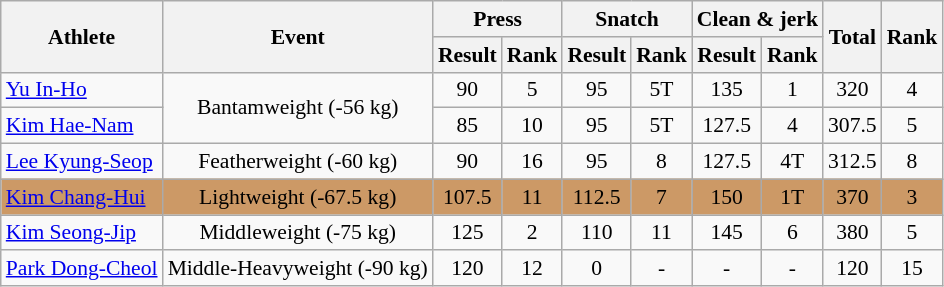<table class="wikitable" style="font-size:90%; text-align:center;">
<tr>
<th rowspan="2">Athlete</th>
<th rowspan="2">Event</th>
<th colspan="2">Press</th>
<th colspan="2">Snatch</th>
<th colspan="2">Clean & jerk</th>
<th rowspan="2">Total</th>
<th rowspan="2">Rank</th>
</tr>
<tr>
<th>Result</th>
<th>Rank</th>
<th>Result</th>
<th>Rank</th>
<th>Result</th>
<th>Rank</th>
</tr>
<tr>
<td align=left><a href='#'>Yu In-Ho</a></td>
<td rowspan=2>Bantamweight (-56 kg)</td>
<td>90</td>
<td>5</td>
<td>95</td>
<td>5T</td>
<td>135</td>
<td>1</td>
<td>320</td>
<td>4</td>
</tr>
<tr>
<td align=left><a href='#'>Kim Hae-Nam</a></td>
<td>85</td>
<td>10</td>
<td>95</td>
<td>5T</td>
<td>127.5</td>
<td>4</td>
<td>307.5</td>
<td>5</td>
</tr>
<tr>
<td align=left><a href='#'>Lee Kyung-Seop</a></td>
<td>Featherweight (-60 kg)</td>
<td>90</td>
<td>16</td>
<td>95</td>
<td>8</td>
<td>127.5</td>
<td>4T</td>
<td>312.5</td>
<td>8</td>
</tr>
<tr bgcolor=cc9966>
<td align=left><a href='#'>Kim Chang-Hui</a></td>
<td>Lightweight (-67.5 kg)</td>
<td>107.5</td>
<td>11</td>
<td>112.5</td>
<td>7</td>
<td>150</td>
<td>1T</td>
<td>370</td>
<td>3</td>
</tr>
<tr>
<td align=left><a href='#'>Kim Seong-Jip</a></td>
<td>Middleweight (-75 kg)</td>
<td>125</td>
<td>2</td>
<td>110</td>
<td>11</td>
<td>145</td>
<td>6</td>
<td>380</td>
<td>5</td>
</tr>
<tr>
<td align=left><a href='#'>Park Dong-Cheol</a></td>
<td>Middle-Heavyweight (-90 kg)</td>
<td>120</td>
<td>12</td>
<td>0</td>
<td>-</td>
<td>-</td>
<td>-</td>
<td>120</td>
<td>15</td>
</tr>
</table>
